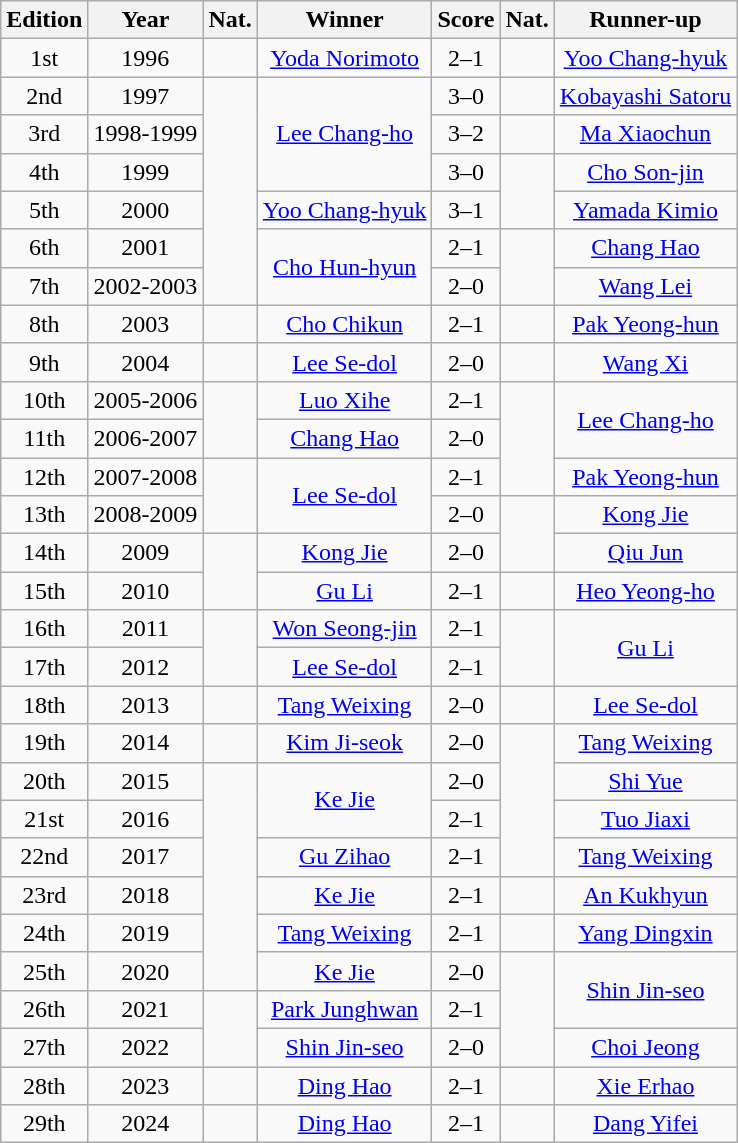<table class="wikitable" style="text-align: center;">
<tr>
<th>Edition</th>
<th>Year</th>
<th>Nat.</th>
<th>Winner</th>
<th>Score</th>
<th>Nat.</th>
<th>Runner-up</th>
</tr>
<tr>
<td>1st</td>
<td>1996</td>
<td></td>
<td><a href='#'>Yoda Norimoto</a></td>
<td>2–1</td>
<td></td>
<td><a href='#'>Yoo Chang-hyuk</a></td>
</tr>
<tr>
<td>2nd</td>
<td>1997</td>
<td rowspan="6"></td>
<td rowspan="3"><a href='#'>Lee Chang-ho</a></td>
<td>3–0</td>
<td></td>
<td><a href='#'>Kobayashi Satoru</a></td>
</tr>
<tr>
<td>3rd</td>
<td>1998-1999</td>
<td>3–2</td>
<td></td>
<td><a href='#'>Ma Xiaochun</a></td>
</tr>
<tr>
<td>4th</td>
<td>1999</td>
<td>3–0</td>
<td rowspan="2"></td>
<td><a href='#'>Cho Son-jin</a></td>
</tr>
<tr>
<td>5th</td>
<td>2000</td>
<td><a href='#'>Yoo Chang-hyuk</a></td>
<td>3–1</td>
<td><a href='#'>Yamada Kimio</a></td>
</tr>
<tr>
<td>6th</td>
<td>2001</td>
<td rowspan="2"><a href='#'>Cho Hun-hyun</a></td>
<td>2–1</td>
<td rowspan="2"></td>
<td><a href='#'>Chang Hao</a></td>
</tr>
<tr>
<td>7th</td>
<td>2002-2003</td>
<td>2–0</td>
<td><a href='#'>Wang Lei</a></td>
</tr>
<tr>
<td>8th</td>
<td>2003</td>
<td></td>
<td><a href='#'>Cho Chikun</a></td>
<td>2–1</td>
<td></td>
<td><a href='#'>Pak Yeong-hun</a></td>
</tr>
<tr>
<td>9th</td>
<td>2004</td>
<td></td>
<td><a href='#'>Lee Se-dol</a></td>
<td>2–0</td>
<td></td>
<td><a href='#'>Wang Xi</a></td>
</tr>
<tr>
<td>10th</td>
<td>2005-2006</td>
<td rowspan="2"></td>
<td><a href='#'>Luo Xihe</a></td>
<td>2–1</td>
<td rowspan="3"></td>
<td rowspan="2"><a href='#'>Lee Chang-ho</a></td>
</tr>
<tr>
<td>11th</td>
<td>2006-2007</td>
<td><a href='#'>Chang Hao</a></td>
<td>2–0</td>
</tr>
<tr>
<td>12th</td>
<td>2007-2008</td>
<td rowspan="2"></td>
<td rowspan="2"><a href='#'>Lee Se-dol</a></td>
<td>2–1</td>
<td><a href='#'>Pak Yeong-hun</a></td>
</tr>
<tr>
<td>13th</td>
<td>2008-2009</td>
<td>2–0</td>
<td rowspan="2"></td>
<td><a href='#'>Kong Jie</a></td>
</tr>
<tr>
<td>14th</td>
<td>2009</td>
<td rowspan="2"></td>
<td><a href='#'>Kong Jie</a></td>
<td>2–0</td>
<td><a href='#'>Qiu Jun</a></td>
</tr>
<tr>
<td>15th</td>
<td>2010</td>
<td><a href='#'>Gu Li</a></td>
<td>2–1</td>
<td></td>
<td><a href='#'>Heo Yeong-ho</a></td>
</tr>
<tr>
<td>16th</td>
<td>2011</td>
<td rowspan="2"></td>
<td><a href='#'>Won Seong-jin</a></td>
<td>2–1</td>
<td rowspan="2"></td>
<td rowspan="2"><a href='#'>Gu Li</a></td>
</tr>
<tr>
<td>17th</td>
<td>2012</td>
<td><a href='#'>Lee Se-dol</a></td>
<td>2–1</td>
</tr>
<tr>
<td>18th</td>
<td>2013</td>
<td></td>
<td><a href='#'>Tang Weixing</a></td>
<td>2–0</td>
<td></td>
<td><a href='#'>Lee Se-dol</a></td>
</tr>
<tr>
<td>19th</td>
<td>2014</td>
<td></td>
<td><a href='#'>Kim Ji-seok</a></td>
<td>2–0</td>
<td rowspan="4"></td>
<td><a href='#'>Tang Weixing</a></td>
</tr>
<tr>
<td>20th</td>
<td>2015</td>
<td rowspan="6"></td>
<td rowspan="2"><a href='#'>Ke Jie</a></td>
<td>2–0</td>
<td><a href='#'>Shi Yue</a></td>
</tr>
<tr>
<td>21st</td>
<td>2016</td>
<td>2–1</td>
<td><a href='#'>Tuo Jiaxi</a></td>
</tr>
<tr>
<td>22nd</td>
<td>2017</td>
<td><a href='#'>Gu Zihao</a></td>
<td>2–1</td>
<td><a href='#'>Tang Weixing</a></td>
</tr>
<tr>
<td>23rd</td>
<td>2018</td>
<td><a href='#'>Ke Jie</a></td>
<td>2–1</td>
<td></td>
<td><a href='#'>An Kukhyun</a></td>
</tr>
<tr>
<td>24th</td>
<td>2019</td>
<td><a href='#'>Tang Weixing</a></td>
<td>2–1</td>
<td></td>
<td><a href='#'>Yang Dingxin</a></td>
</tr>
<tr>
<td>25th</td>
<td>2020</td>
<td><a href='#'>Ke Jie</a></td>
<td>2–0</td>
<td rowspan="3"></td>
<td rowspan="2"><a href='#'>Shin Jin-seo</a></td>
</tr>
<tr>
<td>26th</td>
<td>2021</td>
<td rowspan="2"></td>
<td><a href='#'>Park Junghwan</a></td>
<td>2–1</td>
</tr>
<tr>
<td>27th</td>
<td>2022</td>
<td><a href='#'>Shin Jin-seo</a></td>
<td>2–0</td>
<td><a href='#'>Choi Jeong</a></td>
</tr>
<tr>
<td>28th</td>
<td>2023</td>
<td></td>
<td><a href='#'>Ding Hao</a></td>
<td>2–1</td>
<td></td>
<td><a href='#'>Xie Erhao</a></td>
</tr>
<tr>
<td>29th</td>
<td>2024</td>
<td></td>
<td><a href='#'>Ding Hao</a></td>
<td>2–1</td>
<td></td>
<td><a href='#'>Dang Yifei</a></td>
</tr>
</table>
